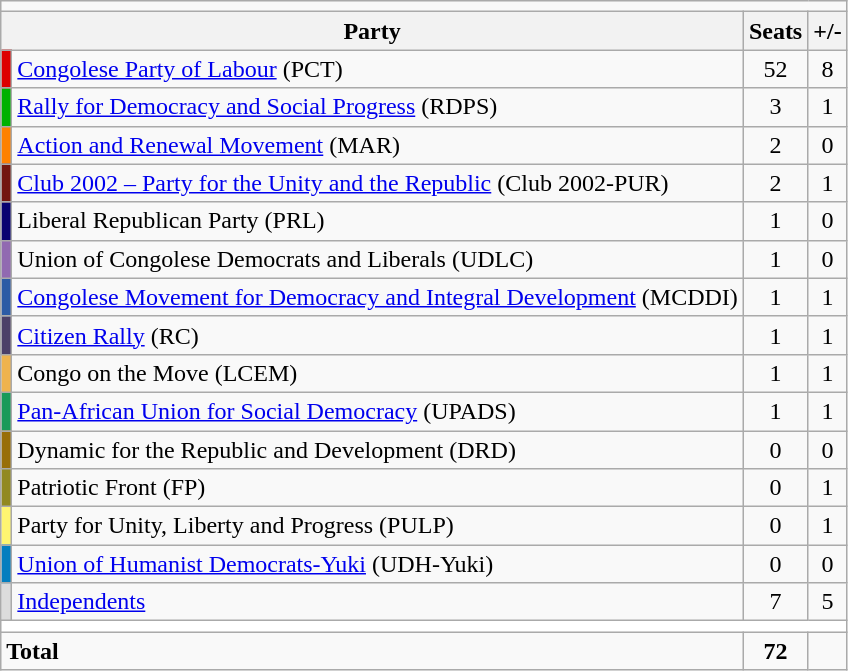<table class="wikitable centre" style=text-align:center>
<tr>
<td colspan=15 align=center></td>
</tr>
<tr>
<th colspan=2>Party</th>
<th>Seats</th>
<th>+/-</th>
</tr>
<tr>
<td bgcolor=#dd0000></td>
<td align=left><a href='#'>Congolese Party of Labour</a> (PCT)</td>
<td>52</td>
<td>8</td>
</tr>
<tr>
<td bgcolor=#00B100></td>
<td align=left><a href='#'>Rally for Democracy and Social Progress</a> (RDPS)</td>
<td>3</td>
<td>1</td>
</tr>
<tr>
<td bgcolor=#FE8100></td>
<td align=left><a href='#'>Action and Renewal Movement</a> (MAR)</td>
<td>2</td>
<td>0</td>
</tr>
<tr>
<td bgcolor=#73160F></td>
<td align=left><a href='#'>Club 2002 – Party for the Unity and the Republic</a> (Club 2002-PUR)</td>
<td>2</td>
<td>1</td>
</tr>
<tr>
<td bgcolor=#090371></td>
<td align=left>Liberal Republican Party  (PRL)</td>
<td>1</td>
<td>0</td>
</tr>
<tr>
<td bgcolor=#916AB1></td>
<td align=left>Union of Congolese Democrats and Liberals (UDLC)</td>
<td>1</td>
<td>0</td>
</tr>
<tr>
<td bgcolor=#2C5BA5></td>
<td align=left><a href='#'>Congolese Movement for Democracy and Integral Development</a> (MCDDI)</td>
<td>1</td>
<td>1</td>
</tr>
<tr>
<td bgcolor=#4C4068></td>
<td align=left><a href='#'>Citizen Rally</a> (RC)</td>
<td>1</td>
<td>1</td>
</tr>
<tr>
<td bgcolor=#efb34e></td>
<td align=left>Congo on the Move (LCEM)</td>
<td>1</td>
<td>1</td>
</tr>
<tr>
<td bgcolor=#199A59></td>
<td align=left><a href='#'>Pan-African Union for Social Democracy</a> (UPADS)</td>
<td>1</td>
<td>1</td>
</tr>
<tr>
<td bgcolor=#986E08></td>
<td align=left>Dynamic for the Republic and Development (DRD)</td>
<td>0</td>
<td>0</td>
</tr>
<tr>
<td bgcolor=#928920></td>
<td align=left>Patriotic Front (FP)</td>
<td>0</td>
<td>1</td>
</tr>
<tr>
<td bgcolor=#FFF571></td>
<td align=left>Party for Unity, Liberty and Progress (PULP)</td>
<td>0</td>
<td>1</td>
</tr>
<tr>
<td bgcolor=#047EBF></td>
<td align=left><a href='#'>Union of Humanist Democrats-Yuki</a> (UDH-Yuki)</td>
<td>0</td>
<td>0</td>
</tr>
<tr>
<td bgcolor=#DCDCDC></td>
<td align=left><a href='#'>Independents</a></td>
<td>7</td>
<td>5</td>
</tr>
<tr bgcolor=white>
<td colspan=5></td>
</tr>
<tr style=font-weight:bold>
<td align=left colspan=2>Total</td>
<td>72</td>
<td></td>
</tr>
</table>
